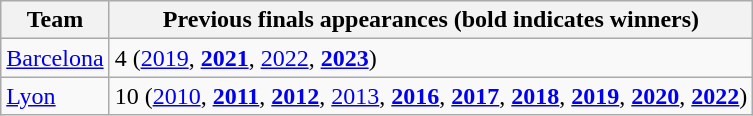<table class="wikitable">
<tr>
<th>Team</th>
<th>Previous finals appearances (bold indicates winners)</th>
</tr>
<tr>
<td> <a href='#'>Barcelona</a></td>
<td>4 (<a href='#'>2019</a>, <strong><a href='#'>2021</a></strong>, <a href='#'>2022</a>, <strong><a href='#'>2023</a></strong>)</td>
</tr>
<tr>
<td> <a href='#'>Lyon</a></td>
<td>10 (<a href='#'>2010</a>, <strong><a href='#'>2011</a></strong>, <strong><a href='#'>2012</a></strong>, <a href='#'>2013</a>, <strong><a href='#'>2016</a></strong>, <strong><a href='#'>2017</a></strong>, <strong><a href='#'>2018</a></strong>, <strong><a href='#'>2019</a></strong>, <strong><a href='#'>2020</a></strong>, <strong><a href='#'>2022</a></strong>)</td>
</tr>
</table>
